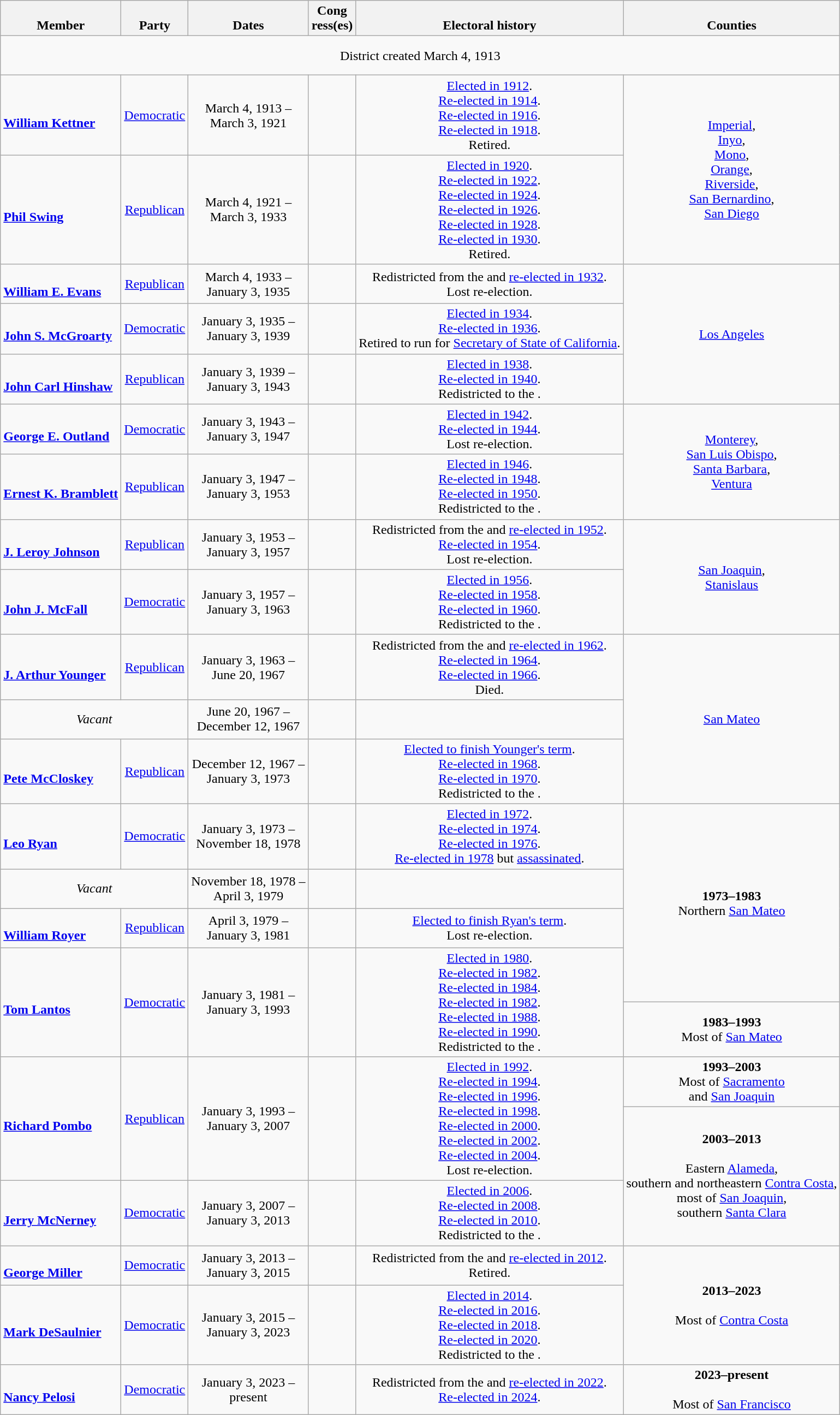<table class=wikitable style="text-align:center">
<tr valign=bottom>
<th>Member</th>
<th>Party</th>
<th>Dates</th>
<th>Cong<br>ress(es)</th>
<th>Electoral history</th>
<th>Counties</th>
</tr>
<tr style="height:3em">
<td colspan=6>District created March 4, 1913</td>
</tr>
<tr style="height:3em">
<td align=left><br><strong><a href='#'>William Kettner</a></strong><br></td>
<td><a href='#'>Democratic</a></td>
<td nowrap>March 4, 1913 –<br>March 3, 1921</td>
<td></td>
<td><a href='#'>Elected in 1912</a>.<br><a href='#'>Re-elected in 1914</a>.<br><a href='#'>Re-elected in 1916</a>.<br><a href='#'>Re-elected in 1918</a>.<br>Retired.</td>
<td rowspan=2><a href='#'>Imperial</a>,<br><a href='#'>Inyo</a>,<br><a href='#'>Mono</a>,<br><a href='#'>Orange</a>,<br><a href='#'>Riverside</a>,<br><a href='#'>San Bernardino</a>,<br><a href='#'>San Diego</a></td>
</tr>
<tr style="height:3em">
<td align=left><br><strong><a href='#'>Phil Swing</a></strong><br></td>
<td><a href='#'>Republican</a></td>
<td nowrap>March 4, 1921 –<br>March 3, 1933</td>
<td></td>
<td><a href='#'>Elected in 1920</a>.<br><a href='#'>Re-elected in 1922</a>.<br><a href='#'>Re-elected in 1924</a>.<br><a href='#'>Re-elected in 1926</a>.<br><a href='#'>Re-elected in 1928</a>.<br><a href='#'>Re-elected in 1930</a>.<br>Retired.</td>
</tr>
<tr style="height:3em">
<td align=left> <br> <strong><a href='#'>William E. Evans</a></strong><br></td>
<td><a href='#'>Republican</a></td>
<td nowrap>March 4, 1933 –<br>January 3, 1935</td>
<td></td>
<td>Redistricted from the  and <a href='#'>re-elected in 1932</a>.<br>Lost re-election.</td>
<td rowspan=3><a href='#'>Los Angeles</a></td>
</tr>
<tr style="height:3em">
<td align=left><br><strong><a href='#'>John S. McGroarty</a></strong><br></td>
<td><a href='#'>Democratic</a></td>
<td nowrap>January 3, 1935 –<br>January 3, 1939</td>
<td></td>
<td><a href='#'>Elected in 1934</a>.<br><a href='#'>Re-elected in 1936</a>.<br>Retired to run for <a href='#'>Secretary of State of California</a>.</td>
</tr>
<tr style="height:3em">
<td align=left><br><strong><a href='#'>John Carl Hinshaw</a></strong><br></td>
<td><a href='#'>Republican</a></td>
<td nowrap>January 3, 1939 –<br>January 3, 1943</td>
<td></td>
<td><a href='#'>Elected in 1938</a>.<br><a href='#'>Re-elected in 1940</a>.<br>Redistricted to the .</td>
</tr>
<tr style="height:3em">
<td align=left> <br> <strong><a href='#'>George E. Outland</a></strong> <br> </td>
<td><a href='#'>Democratic</a></td>
<td nowrap>January 3, 1943 –<br>January 3, 1947</td>
<td></td>
<td><a href='#'>Elected in 1942</a>.<br><a href='#'>Re-elected in 1944</a>.<br>Lost re-election.</td>
<td rowspan=2><a href='#'>Monterey</a>,<br><a href='#'>San Luis Obispo</a>,<br><a href='#'>Santa Barbara</a>,<br><a href='#'>Ventura</a></td>
</tr>
<tr style="height:3em">
<td align=left><br><strong><a href='#'>Ernest K. Bramblett</a></strong><br></td>
<td><a href='#'>Republican</a></td>
<td nowrap>January 3, 1947 –<br>January 3, 1953</td>
<td></td>
<td><a href='#'>Elected in 1946</a>.<br><a href='#'>Re-elected in 1948</a>.<br><a href='#'>Re-elected in 1950</a>.<br>Redistricted to the .</td>
</tr>
<tr style="height:3em">
<td align=left><br><strong><a href='#'>J. Leroy Johnson</a></strong><br></td>
<td><a href='#'>Republican</a></td>
<td nowrap>January 3, 1953 –<br>January 3, 1957</td>
<td></td>
<td>Redistricted from the  and <a href='#'>re-elected in 1952</a>.<br><a href='#'>Re-elected in 1954</a>.<br>Lost re-election.</td>
<td rowspan=2><a href='#'>San Joaquin</a>,<br><a href='#'>Stanislaus</a></td>
</tr>
<tr style="height:3em">
<td align=left><br><strong><a href='#'>John J. McFall</a></strong><br></td>
<td><a href='#'>Democratic</a></td>
<td nowrap>January 3, 1957 –<br>January 3, 1963</td>
<td></td>
<td><a href='#'>Elected in 1956</a>.<br><a href='#'>Re-elected in 1958</a>.<br><a href='#'>Re-elected in 1960</a>.<br>Redistricted to the .</td>
</tr>
<tr style="height:3em">
<td align=left><br><strong><a href='#'>J. Arthur Younger</a></strong><br></td>
<td><a href='#'>Republican</a></td>
<td nowrap>January 3, 1963 –<br>June 20, 1967</td>
<td></td>
<td>Redistricted from the  and <a href='#'>re-elected in 1962</a>.<br><a href='#'>Re-elected in 1964</a>.<br><a href='#'>Re-elected in 1966</a>.<br>Died.</td>
<td rowspan=3><a href='#'>San Mateo</a></td>
</tr>
<tr style="height:3em">
<td colspan=2><em>Vacant</em></td>
<td nowrap>June 20, 1967 –<br>December 12, 1967</td>
<td></td>
</tr>
<tr style="height:3em">
<td align=left><br><strong><a href='#'>Pete McCloskey</a></strong><br></td>
<td><a href='#'>Republican</a></td>
<td nowrap>December 12, 1967 –<br>January 3, 1973</td>
<td></td>
<td><a href='#'>Elected to finish Younger's term</a>.<br><a href='#'>Re-elected in 1968</a>.<br><a href='#'>Re-elected in 1970</a>.<br>Redistricted to the .</td>
</tr>
<tr style="height:3em">
<td align=left><br><strong><a href='#'>Leo Ryan</a></strong><br></td>
<td><a href='#'>Democratic</a></td>
<td nowrap>January 3, 1973 –<br>November 18, 1978</td>
<td></td>
<td><a href='#'>Elected in 1972</a>.<br><a href='#'>Re-elected in 1974</a>.<br><a href='#'>Re-elected in 1976</a>.<br><a href='#'>Re-elected in 1978</a> but <a href='#'>assassinated</a>.</td>
<td rowspan=4><strong>1973–1983</strong><br>Northern <a href='#'>San Mateo</a></td>
</tr>
<tr style="height:3em">
<td colspan=2><em>Vacant</em></td>
<td nowrap>November 18, 1978 –<br>April 3, 1979</td>
<td></td>
</tr>
<tr style="height:3em">
<td align=left><br> <strong><a href='#'>William Royer</a></strong><br></td>
<td><a href='#'>Republican</a></td>
<td nowrap>April 3, 1979 –<br>January 3, 1981</td>
<td></td>
<td><a href='#'>Elected to finish Ryan's term</a>.<br>Lost re-election.</td>
</tr>
<tr style="height:3em">
<td rowspan=2 align=left><br><strong><a href='#'>Tom Lantos</a></strong><br></td>
<td rowspan=2 ><a href='#'>Democratic</a></td>
<td rowspan=2 nowrap>January 3, 1981 –<br>January 3, 1993</td>
<td rowspan=2></td>
<td rowspan=2><a href='#'>Elected in 1980</a>.<br><a href='#'>Re-elected in 1982</a>.<br><a href='#'>Re-elected in 1984</a>.<br><a href='#'>Re-elected in 1982</a>.<br><a href='#'>Re-elected in 1988</a>.<br><a href='#'>Re-elected in 1990</a>.<br>Redistricted to the .</td>
</tr>
<tr style="height:3em">
<td><strong>1983–1993</strong><br>Most of <a href='#'>San Mateo</a></td>
</tr>
<tr style="height:3em">
<td rowspan=2 align=left><br><strong><a href='#'>Richard Pombo</a></strong><br></td>
<td rowspan=2 ><a href='#'>Republican</a></td>
<td rowspan=2 nowrap>January 3, 1993 –<br>January 3, 2007</td>
<td rowspan=2></td>
<td rowspan=2><a href='#'>Elected in 1992</a>.<br><a href='#'>Re-elected in 1994</a>.<br><a href='#'>Re-elected in 1996</a>.<br><a href='#'>Re-elected in 1998</a>.<br><a href='#'>Re-elected in 2000</a>.<br><a href='#'>Re-elected in 2002</a>.<br><a href='#'>Re-elected in 2004</a>.<br>Lost re-election.</td>
<td><strong>1993–2003</strong><br>Most of <a href='#'>Sacramento</a><br>and <a href='#'>San Joaquin</a></td>
</tr>
<tr style="height:3em">
<td rowspan=2><strong>2003–2013</strong><br><br>Eastern <a href='#'>Alameda</a>,<br>southern and northeastern <a href='#'>Contra Costa</a>,<br>most of <a href='#'>San Joaquin</a>,<br>southern <a href='#'>Santa Clara</a></td>
</tr>
<tr style="height:3em">
<td align=left><br><strong><a href='#'>Jerry McNerney</a></strong><br></td>
<td><a href='#'>Democratic</a></td>
<td nowrap>January 3, 2007 –<br>January 3, 2013</td>
<td></td>
<td><a href='#'>Elected in 2006</a>.<br><a href='#'>Re-elected in 2008</a>.<br><a href='#'>Re-elected in 2010</a>.<br>Redistricted to the .</td>
</tr>
<tr style="height:3em">
<td align=left><br><strong><a href='#'>George Miller</a></strong><br></td>
<td><a href='#'>Democratic</a></td>
<td nowrap>January 3, 2013 –<br>January 3, 2015</td>
<td></td>
<td>Redistricted from the  and <a href='#'>re-elected in 2012</a>.<br>Retired.</td>
<td rowspan=2><strong>2013–2023</strong><br><br>Most of <a href='#'>Contra Costa</a></td>
</tr>
<tr style="height:3em">
<td align=left><br><strong><a href='#'>Mark DeSaulnier</a></strong><br></td>
<td><a href='#'>Democratic</a></td>
<td nowrap>January 3, 2015 –<br>January 3, 2023</td>
<td></td>
<td><a href='#'>Elected in 2014</a>.<br><a href='#'>Re-elected in 2016</a>.<br><a href='#'>Re-elected in 2018</a>.<br><a href='#'>Re-elected in 2020</a>.<br>Redistricted to the .</td>
</tr>
<tr style="height:3em">
<td align=left><br><strong><a href='#'>Nancy Pelosi</a></strong><br></td>
<td><a href='#'>Democratic</a></td>
<td nowrap>January 3, 2023 –<br>present<br></td>
<td></td>
<td>Redistricted from the  and <a href='#'>re-elected in 2022</a>.<br><a href='#'>Re-elected in 2024</a>.</td>
<td><strong>2023–present</strong><br><br>Most of <a href='#'>San Francisco</a></td>
</tr>
</table>
